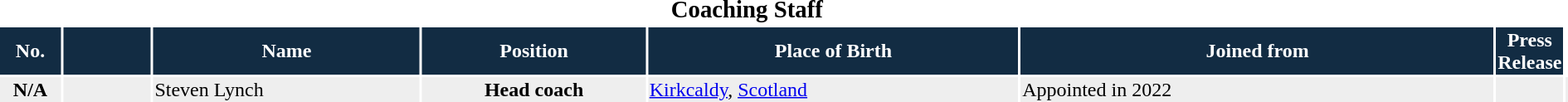<table style="width:100%;">
<tr>
<th colspan=6><big>Coaching Staff</big></th>
</tr>
<tr style="background:#122c43; color:#fff;">
<th width=4%>No.</th>
<th width=6%></th>
<th width=18%>Name</th>
<th width=15%>Position</th>
<th width=25%>Place of Birth</th>
<th width=32%>Joined from</th>
<th width=10%>Press Release</th>
</tr>
<tr style="background:#eee;">
<td align=center><strong>N/A</strong></td>
<td align=center></td>
<td>Steven Lynch</td>
<td align=center><strong>Head coach</strong></td>
<td><a href='#'>Kirkcaldy</a>, <a href='#'>Scotland</a></td>
<td>Appointed in 2022</td>
<td></td>
<td></td>
</tr>
</table>
